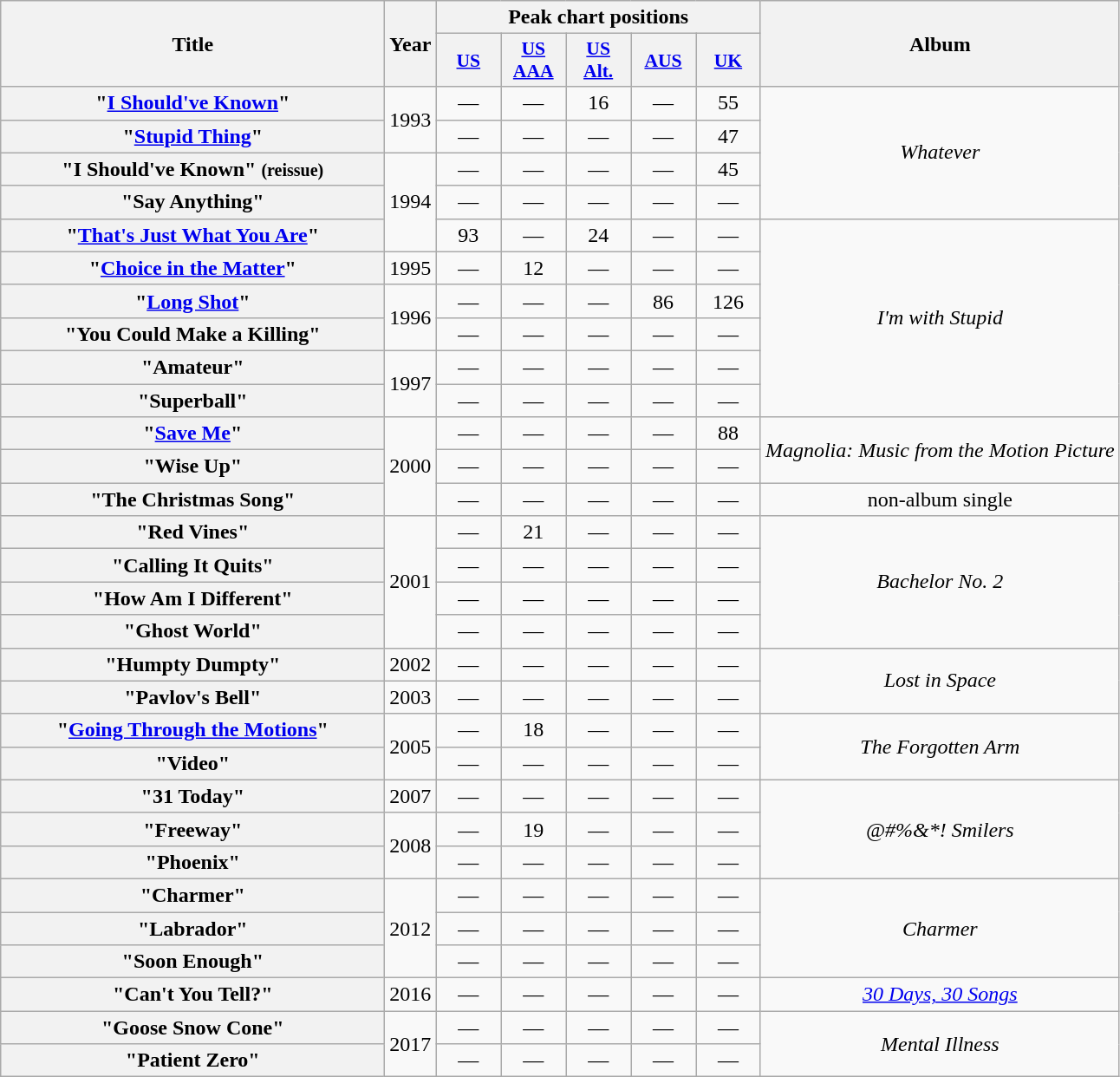<table class="wikitable plainrowheaders" style="text-align:center;">
<tr>
<th scope="col" rowspan="2" style="width:18em;">Title</th>
<th scope="col" rowspan="2">Year</th>
<th scope="col" colspan="5">Peak chart positions</th>
<th scope="col" rowspan="2">Album</th>
</tr>
<tr>
<th scope="col" style="width:3em;font-size:90%;"><a href='#'>US</a><br></th>
<th scope="col" style="width:3em;font-size:90%;"><a href='#'>US<br>AAA</a><br></th>
<th scope="col" style="width:3em;font-size:90%;"><a href='#'>US<br>Alt.</a><br></th>
<th scope="col" style="width:3em;font-size:90%;"><a href='#'>AUS</a><br></th>
<th scope="col" style="width:3em;font-size:90%;"><a href='#'>UK</a><br></th>
</tr>
<tr>
<th scope="row">"<a href='#'>I Should've Known</a>"</th>
<td rowspan="2">1993</td>
<td>—</td>
<td>—</td>
<td>16</td>
<td>—</td>
<td>55</td>
<td rowspan="4"><em>Whatever</em></td>
</tr>
<tr>
<th scope="row">"<a href='#'>Stupid Thing</a>"</th>
<td>—</td>
<td>—</td>
<td>—</td>
<td>—</td>
<td>47</td>
</tr>
<tr>
<th scope="row">"I Should've Known" <small>(reissue)</small></th>
<td rowspan="3">1994</td>
<td>—</td>
<td>—</td>
<td>—</td>
<td>—</td>
<td>45</td>
</tr>
<tr>
<th scope="row">"Say Anything"</th>
<td>—</td>
<td>—</td>
<td>—</td>
<td>—</td>
<td>—</td>
</tr>
<tr>
<th scope="row">"<a href='#'>That's Just What You Are</a>"</th>
<td>93</td>
<td>—</td>
<td>24</td>
<td>—</td>
<td>—</td>
<td rowspan="6"><em>I'm with Stupid</em></td>
</tr>
<tr>
<th scope="row">"<a href='#'>Choice in the Matter</a>"</th>
<td>1995</td>
<td>—</td>
<td>12</td>
<td>—</td>
<td>—</td>
<td>—</td>
</tr>
<tr>
<th scope="row">"<a href='#'>Long Shot</a>"</th>
<td rowspan="2">1996</td>
<td>—</td>
<td>—</td>
<td>—</td>
<td>86</td>
<td>126</td>
</tr>
<tr>
<th scope="row">"You Could Make a Killing"</th>
<td>—</td>
<td>—</td>
<td>—</td>
<td>—</td>
<td>—</td>
</tr>
<tr>
<th scope="row">"Amateur"</th>
<td rowspan="2">1997</td>
<td>—</td>
<td>—</td>
<td>—</td>
<td>—</td>
<td>—</td>
</tr>
<tr>
<th scope="row">"Superball"</th>
<td>—</td>
<td>—</td>
<td>—</td>
<td>—</td>
<td>—</td>
</tr>
<tr>
<th scope="row">"<a href='#'>Save Me</a>"</th>
<td rowspan="3">2000</td>
<td>—</td>
<td>—</td>
<td>—</td>
<td>—</td>
<td>88</td>
<td rowspan="2"><em>Magnolia: Music from the Motion Picture</em></td>
</tr>
<tr>
<th scope="row">"Wise Up"</th>
<td>—</td>
<td>—</td>
<td>—</td>
<td>—</td>
<td>—</td>
</tr>
<tr>
<th scope="row">"The Christmas Song"</th>
<td>—</td>
<td>—</td>
<td>—</td>
<td>—</td>
<td>—</td>
<td>non-album single</td>
</tr>
<tr>
<th scope="row">"Red Vines"</th>
<td rowspan="4">2001</td>
<td>—</td>
<td>21</td>
<td>—</td>
<td>—</td>
<td>—</td>
<td rowspan="4"><em>Bachelor No. 2</em></td>
</tr>
<tr>
<th scope="row">"Calling It Quits"</th>
<td>—</td>
<td>—</td>
<td>—</td>
<td>—</td>
<td>—</td>
</tr>
<tr>
<th scope="row">"How Am I Different"</th>
<td>—</td>
<td>—</td>
<td>—</td>
<td>—</td>
<td>—</td>
</tr>
<tr>
<th scope="row">"Ghost World"</th>
<td>—</td>
<td>—</td>
<td>—</td>
<td>—</td>
<td>—</td>
</tr>
<tr>
<th scope="row">"Humpty Dumpty"</th>
<td>2002</td>
<td>—</td>
<td>—</td>
<td>—</td>
<td>—</td>
<td>—</td>
<td rowspan="2"><em>Lost in Space</em></td>
</tr>
<tr>
<th scope="row">"Pavlov's Bell"</th>
<td>2003</td>
<td>—</td>
<td>—</td>
<td>—</td>
<td>—</td>
<td>—</td>
</tr>
<tr>
<th scope="row">"<a href='#'>Going Through the Motions</a>"</th>
<td rowspan="2">2005</td>
<td>—</td>
<td>18</td>
<td>—</td>
<td>—</td>
<td>—</td>
<td rowspan="2"><em>The Forgotten Arm</em></td>
</tr>
<tr>
<th scope="row">"Video"</th>
<td>—</td>
<td>—</td>
<td>—</td>
<td>—</td>
<td>—</td>
</tr>
<tr>
<th scope="row">"31 Today"</th>
<td>2007</td>
<td>—</td>
<td>—</td>
<td>—</td>
<td>—</td>
<td>—</td>
<td rowspan="3"><em>@#%&*! Smilers</em></td>
</tr>
<tr>
<th scope="row">"Freeway"</th>
<td rowspan="2">2008</td>
<td>—</td>
<td>19</td>
<td>—</td>
<td>—</td>
<td>—</td>
</tr>
<tr>
<th scope="row">"Phoenix"</th>
<td>—</td>
<td>—</td>
<td>—</td>
<td>—</td>
<td>—</td>
</tr>
<tr>
<th scope="row">"Charmer"</th>
<td rowspan="3">2012</td>
<td>—</td>
<td>—</td>
<td>—</td>
<td>—</td>
<td>—</td>
<td rowspan="3"><em>Charmer</em></td>
</tr>
<tr>
<th scope="row">"Labrador"</th>
<td>—</td>
<td>—</td>
<td>—</td>
<td>—</td>
<td>—</td>
</tr>
<tr>
<th scope="row">"Soon Enough"</th>
<td>—</td>
<td>—</td>
<td>—</td>
<td>—</td>
<td>—</td>
</tr>
<tr>
<th scope="row">"Can't You Tell?"</th>
<td>2016</td>
<td>—</td>
<td>—</td>
<td>—</td>
<td>—</td>
<td>—</td>
<td><em><a href='#'>30 Days, 30 Songs</a></em></td>
</tr>
<tr>
<th scope="row">"Goose Snow Cone"</th>
<td rowspan="2">2017</td>
<td>—</td>
<td>—</td>
<td>—</td>
<td>—</td>
<td>—</td>
<td rowspan="2"><em>Mental Illness</em></td>
</tr>
<tr>
<th scope="row">"Patient Zero"</th>
<td>—</td>
<td>—</td>
<td>—</td>
<td>—</td>
<td>—</td>
</tr>
</table>
